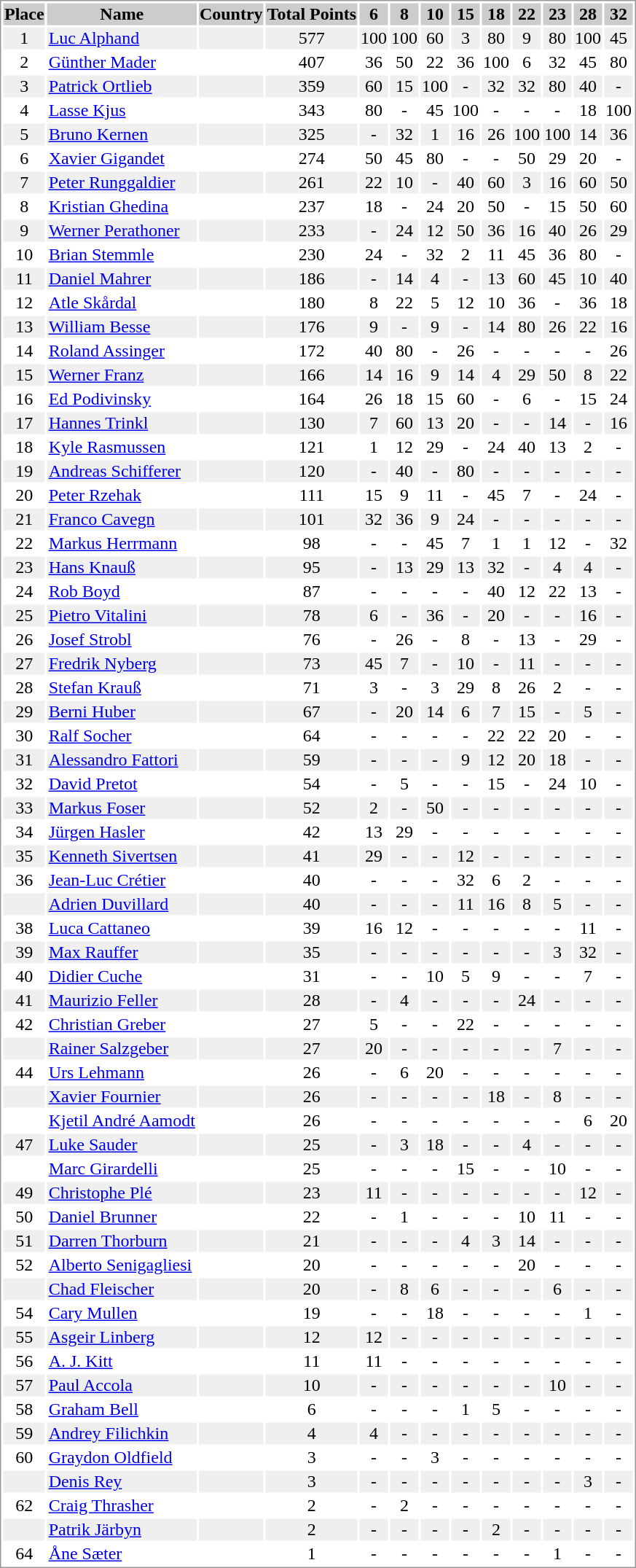<table border="0" style="border: 1px solid #999; background-color:#FFFFFF; text-align:center">
<tr align="center" bgcolor="#CCCCCC">
<th>Place</th>
<th>Name</th>
<th>Country</th>
<th>Total Points</th>
<th>6</th>
<th>8</th>
<th>10</th>
<th>15</th>
<th>18</th>
<th>22</th>
<th>23</th>
<th>28</th>
<th>32</th>
</tr>
<tr bgcolor="#EFEFEF">
<td>1</td>
<td align="left"><a href='#'>Luc Alphand</a></td>
<td align="left"></td>
<td>577</td>
<td>100</td>
<td>100</td>
<td>60</td>
<td>3</td>
<td>80</td>
<td>9</td>
<td>80</td>
<td>100</td>
<td>45</td>
</tr>
<tr>
<td>2</td>
<td align="left"><a href='#'>Günther Mader</a></td>
<td align="left"></td>
<td>407</td>
<td>36</td>
<td>50</td>
<td>22</td>
<td>36</td>
<td>100</td>
<td>6</td>
<td>32</td>
<td>45</td>
<td>80</td>
</tr>
<tr bgcolor="#EFEFEF">
<td>3</td>
<td align="left"><a href='#'>Patrick Ortlieb</a></td>
<td align="left"></td>
<td>359</td>
<td>60</td>
<td>15</td>
<td>100</td>
<td>-</td>
<td>32</td>
<td>32</td>
<td>80</td>
<td>40</td>
<td>-</td>
</tr>
<tr>
<td>4</td>
<td align="left"><a href='#'>Lasse Kjus</a></td>
<td align="left"></td>
<td>343</td>
<td>80</td>
<td>-</td>
<td>45</td>
<td>100</td>
<td>-</td>
<td>-</td>
<td>-</td>
<td>18</td>
<td>100</td>
</tr>
<tr bgcolor="#EFEFEF">
<td>5</td>
<td align="left"><a href='#'>Bruno Kernen</a></td>
<td align="left"></td>
<td>325</td>
<td>-</td>
<td>32</td>
<td>1</td>
<td>16</td>
<td>26</td>
<td>100</td>
<td>100</td>
<td>14</td>
<td>36</td>
</tr>
<tr>
<td>6</td>
<td align="left"><a href='#'>Xavier Gigandet</a></td>
<td align="left"></td>
<td>274</td>
<td>50</td>
<td>45</td>
<td>80</td>
<td>-</td>
<td>-</td>
<td>50</td>
<td>29</td>
<td>20</td>
<td>-</td>
</tr>
<tr bgcolor="#EFEFEF">
<td>7</td>
<td align="left"><a href='#'>Peter Runggaldier</a></td>
<td align="left"></td>
<td>261</td>
<td>22</td>
<td>10</td>
<td>-</td>
<td>40</td>
<td>60</td>
<td>3</td>
<td>16</td>
<td>60</td>
<td>50</td>
</tr>
<tr>
<td>8</td>
<td align="left"><a href='#'>Kristian Ghedina</a></td>
<td align="left"></td>
<td>237</td>
<td>18</td>
<td>-</td>
<td>24</td>
<td>20</td>
<td>50</td>
<td>-</td>
<td>15</td>
<td>50</td>
<td>60</td>
</tr>
<tr bgcolor="#EFEFEF">
<td>9</td>
<td align="left"><a href='#'>Werner Perathoner</a></td>
<td align="left"></td>
<td>233</td>
<td>-</td>
<td>24</td>
<td>12</td>
<td>50</td>
<td>36</td>
<td>16</td>
<td>40</td>
<td>26</td>
<td>29</td>
</tr>
<tr>
<td>10</td>
<td align="left"><a href='#'>Brian Stemmle</a></td>
<td align="left"></td>
<td>230</td>
<td>24</td>
<td>-</td>
<td>32</td>
<td>2</td>
<td>11</td>
<td>45</td>
<td>36</td>
<td>80</td>
<td>-</td>
</tr>
<tr bgcolor="#EFEFEF">
<td>11</td>
<td align="left"><a href='#'>Daniel Mahrer</a></td>
<td align="left"></td>
<td>186</td>
<td>-</td>
<td>14</td>
<td>4</td>
<td>-</td>
<td>13</td>
<td>60</td>
<td>45</td>
<td>10</td>
<td>40</td>
</tr>
<tr>
<td>12</td>
<td align="left"><a href='#'>Atle Skårdal</a></td>
<td align="left"></td>
<td>180</td>
<td>8</td>
<td>22</td>
<td>5</td>
<td>12</td>
<td>10</td>
<td>36</td>
<td>-</td>
<td>36</td>
<td>18</td>
</tr>
<tr bgcolor="#EFEFEF">
<td>13</td>
<td align="left"><a href='#'>William Besse</a></td>
<td align="left"></td>
<td>176</td>
<td>9</td>
<td>-</td>
<td>9</td>
<td>-</td>
<td>14</td>
<td>80</td>
<td>26</td>
<td>22</td>
<td>16</td>
</tr>
<tr>
<td>14</td>
<td align="left"><a href='#'>Roland Assinger</a></td>
<td align="left"></td>
<td>172</td>
<td>40</td>
<td>80</td>
<td>-</td>
<td>26</td>
<td>-</td>
<td>-</td>
<td>-</td>
<td>-</td>
<td>26</td>
</tr>
<tr bgcolor="#EFEFEF">
<td>15</td>
<td align="left"><a href='#'>Werner Franz</a></td>
<td align="left"></td>
<td>166</td>
<td>14</td>
<td>16</td>
<td>9</td>
<td>14</td>
<td>4</td>
<td>29</td>
<td>50</td>
<td>8</td>
<td>22</td>
</tr>
<tr>
<td>16</td>
<td align="left"><a href='#'>Ed Podivinsky</a></td>
<td align="left"></td>
<td>164</td>
<td>26</td>
<td>18</td>
<td>15</td>
<td>60</td>
<td>-</td>
<td>6</td>
<td>-</td>
<td>15</td>
<td>24</td>
</tr>
<tr bgcolor="#EFEFEF">
<td>17</td>
<td align="left"><a href='#'>Hannes Trinkl</a></td>
<td align="left"></td>
<td>130</td>
<td>7</td>
<td>60</td>
<td>13</td>
<td>20</td>
<td>-</td>
<td>-</td>
<td>14</td>
<td>-</td>
<td>16</td>
</tr>
<tr>
<td>18</td>
<td align="left"><a href='#'>Kyle Rasmussen</a></td>
<td align="left"></td>
<td>121</td>
<td>1</td>
<td>12</td>
<td>29</td>
<td>-</td>
<td>24</td>
<td>40</td>
<td>13</td>
<td>2</td>
<td>-</td>
</tr>
<tr bgcolor="#EFEFEF">
<td>19</td>
<td align="left"><a href='#'>Andreas Schifferer</a></td>
<td align="left"></td>
<td>120</td>
<td>-</td>
<td>40</td>
<td>-</td>
<td>80</td>
<td>-</td>
<td>-</td>
<td>-</td>
<td>-</td>
<td>-</td>
</tr>
<tr>
<td>20</td>
<td align="left"><a href='#'>Peter Rzehak</a></td>
<td align="left"></td>
<td>111</td>
<td>15</td>
<td>9</td>
<td>11</td>
<td>-</td>
<td>45</td>
<td>7</td>
<td>-</td>
<td>24</td>
<td>-</td>
</tr>
<tr bgcolor="#EFEFEF">
<td>21</td>
<td align="left"><a href='#'>Franco Cavegn</a></td>
<td align="left"></td>
<td>101</td>
<td>32</td>
<td>36</td>
<td>9</td>
<td>24</td>
<td>-</td>
<td>-</td>
<td>-</td>
<td>-</td>
<td>-</td>
</tr>
<tr>
<td>22</td>
<td align="left"><a href='#'>Markus Herrmann</a></td>
<td align="left"></td>
<td>98</td>
<td>-</td>
<td>-</td>
<td>45</td>
<td>7</td>
<td>1</td>
<td>1</td>
<td>12</td>
<td>-</td>
<td>32</td>
</tr>
<tr bgcolor="#EFEFEF">
<td>23</td>
<td align="left"><a href='#'>Hans Knauß</a></td>
<td align="left"></td>
<td>95</td>
<td>-</td>
<td>13</td>
<td>29</td>
<td>13</td>
<td>32</td>
<td>-</td>
<td>4</td>
<td>4</td>
<td>-</td>
</tr>
<tr>
<td>24</td>
<td align="left"><a href='#'>Rob Boyd</a></td>
<td align="left"></td>
<td>87</td>
<td>-</td>
<td>-</td>
<td>-</td>
<td>-</td>
<td>40</td>
<td>12</td>
<td>22</td>
<td>13</td>
<td>-</td>
</tr>
<tr bgcolor="#EFEFEF">
<td>25</td>
<td align="left"><a href='#'>Pietro Vitalini</a></td>
<td align="left"></td>
<td>78</td>
<td>6</td>
<td>-</td>
<td>36</td>
<td>-</td>
<td>20</td>
<td>-</td>
<td>-</td>
<td>16</td>
<td>-</td>
</tr>
<tr>
<td>26</td>
<td align="left"><a href='#'>Josef Strobl</a></td>
<td align="left"></td>
<td>76</td>
<td>-</td>
<td>26</td>
<td>-</td>
<td>8</td>
<td>-</td>
<td>13</td>
<td>-</td>
<td>29</td>
<td>-</td>
</tr>
<tr bgcolor="#EFEFEF">
<td>27</td>
<td align="left"><a href='#'>Fredrik Nyberg</a></td>
<td align="left"></td>
<td>73</td>
<td>45</td>
<td>7</td>
<td>-</td>
<td>10</td>
<td>-</td>
<td>11</td>
<td>-</td>
<td>-</td>
<td>-</td>
</tr>
<tr>
<td>28</td>
<td align="left"><a href='#'>Stefan Krauß</a></td>
<td align="left"></td>
<td>71</td>
<td>3</td>
<td>-</td>
<td>3</td>
<td>29</td>
<td>8</td>
<td>26</td>
<td>2</td>
<td>-</td>
<td>-</td>
</tr>
<tr bgcolor="#EFEFEF">
<td>29</td>
<td align="left"><a href='#'>Berni Huber</a></td>
<td align="left"></td>
<td>67</td>
<td>-</td>
<td>20</td>
<td>14</td>
<td>6</td>
<td>7</td>
<td>15</td>
<td>-</td>
<td>5</td>
<td>-</td>
</tr>
<tr>
<td>30</td>
<td align="left"><a href='#'>Ralf Socher</a></td>
<td align="left"></td>
<td>64</td>
<td>-</td>
<td>-</td>
<td>-</td>
<td>-</td>
<td>22</td>
<td>22</td>
<td>20</td>
<td>-</td>
<td>-</td>
</tr>
<tr bgcolor="#EFEFEF">
<td>31</td>
<td align="left"><a href='#'>Alessandro Fattori</a></td>
<td align="left"></td>
<td>59</td>
<td>-</td>
<td>-</td>
<td>-</td>
<td>9</td>
<td>12</td>
<td>20</td>
<td>18</td>
<td>-</td>
<td>-</td>
</tr>
<tr>
<td>32</td>
<td align="left"><a href='#'>David Pretot</a></td>
<td align="left"></td>
<td>54</td>
<td>-</td>
<td>5</td>
<td>-</td>
<td>-</td>
<td>15</td>
<td>-</td>
<td>24</td>
<td>10</td>
<td>-</td>
</tr>
<tr bgcolor="#EFEFEF">
<td>33</td>
<td align="left"><a href='#'>Markus Foser</a></td>
<td align="left"></td>
<td>52</td>
<td>2</td>
<td>-</td>
<td>50</td>
<td>-</td>
<td>-</td>
<td>-</td>
<td>-</td>
<td>-</td>
<td>-</td>
</tr>
<tr>
<td>34</td>
<td align="left"><a href='#'>Jürgen Hasler</a></td>
<td align="left"></td>
<td>42</td>
<td>13</td>
<td>29</td>
<td>-</td>
<td>-</td>
<td>-</td>
<td>-</td>
<td>-</td>
<td>-</td>
<td>-</td>
</tr>
<tr bgcolor="#EFEFEF">
<td>35</td>
<td align="left"><a href='#'>Kenneth Sivertsen</a></td>
<td align="left"></td>
<td>41</td>
<td>29</td>
<td>-</td>
<td>-</td>
<td>12</td>
<td>-</td>
<td>-</td>
<td>-</td>
<td>-</td>
<td>-</td>
</tr>
<tr>
<td>36</td>
<td align="left"><a href='#'>Jean-Luc Crétier</a></td>
<td align="left"></td>
<td>40</td>
<td>-</td>
<td>-</td>
<td>-</td>
<td>32</td>
<td>6</td>
<td>2</td>
<td>-</td>
<td>-</td>
<td>-</td>
</tr>
<tr bgcolor="#EFEFEF">
<td></td>
<td align="left"><a href='#'>Adrien Duvillard</a></td>
<td align="left"></td>
<td>40</td>
<td>-</td>
<td>-</td>
<td>-</td>
<td>11</td>
<td>16</td>
<td>8</td>
<td>5</td>
<td>-</td>
<td>-</td>
</tr>
<tr>
<td>38</td>
<td align="left"><a href='#'>Luca Cattaneo</a></td>
<td align="left"></td>
<td>39</td>
<td>16</td>
<td>12</td>
<td>-</td>
<td>-</td>
<td>-</td>
<td>-</td>
<td>-</td>
<td>11</td>
<td>-</td>
</tr>
<tr bgcolor="#EFEFEF">
<td>39</td>
<td align="left"><a href='#'>Max Rauffer</a></td>
<td align="left"></td>
<td>35</td>
<td>-</td>
<td>-</td>
<td>-</td>
<td>-</td>
<td>-</td>
<td>-</td>
<td>3</td>
<td>32</td>
<td>-</td>
</tr>
<tr>
<td>40</td>
<td align="left"><a href='#'>Didier Cuche</a></td>
<td align="left"></td>
<td>31</td>
<td>-</td>
<td>-</td>
<td>10</td>
<td>5</td>
<td>9</td>
<td>-</td>
<td>-</td>
<td>7</td>
<td>-</td>
</tr>
<tr bgcolor="#EFEFEF">
<td>41</td>
<td align="left"><a href='#'>Maurizio Feller</a></td>
<td align="left"></td>
<td>28</td>
<td>-</td>
<td>4</td>
<td>-</td>
<td>-</td>
<td>-</td>
<td>24</td>
<td>-</td>
<td>-</td>
<td>-</td>
</tr>
<tr>
<td>42</td>
<td align="left"><a href='#'>Christian Greber</a></td>
<td align="left"></td>
<td>27</td>
<td>5</td>
<td>-</td>
<td>-</td>
<td>22</td>
<td>-</td>
<td>-</td>
<td>-</td>
<td>-</td>
<td>-</td>
</tr>
<tr bgcolor="#EFEFEF">
<td></td>
<td align="left"><a href='#'>Rainer Salzgeber</a></td>
<td align="left"></td>
<td>27</td>
<td>20</td>
<td>-</td>
<td>-</td>
<td>-</td>
<td>-</td>
<td>-</td>
<td>7</td>
<td>-</td>
<td>-</td>
</tr>
<tr>
<td>44</td>
<td align="left"><a href='#'>Urs Lehmann</a></td>
<td align="left"></td>
<td>26</td>
<td>-</td>
<td>6</td>
<td>20</td>
<td>-</td>
<td>-</td>
<td>-</td>
<td>-</td>
<td>-</td>
<td>-</td>
</tr>
<tr bgcolor="#EFEFEF">
<td></td>
<td align="left"><a href='#'>Xavier Fournier</a></td>
<td align="left"></td>
<td>26</td>
<td>-</td>
<td>-</td>
<td>-</td>
<td>-</td>
<td>18</td>
<td>-</td>
<td>8</td>
<td>-</td>
<td>-</td>
</tr>
<tr>
<td></td>
<td align="left"><a href='#'>Kjetil André Aamodt</a></td>
<td align="left"></td>
<td>26</td>
<td>-</td>
<td>-</td>
<td>-</td>
<td>-</td>
<td>-</td>
<td>-</td>
<td>-</td>
<td>6</td>
<td>20</td>
</tr>
<tr bgcolor="#EFEFEF">
<td>47</td>
<td align="left"><a href='#'>Luke Sauder</a></td>
<td align="left"></td>
<td>25</td>
<td>-</td>
<td>3</td>
<td>18</td>
<td>-</td>
<td>-</td>
<td>4</td>
<td>-</td>
<td>-</td>
<td>-</td>
</tr>
<tr>
<td></td>
<td align="left"><a href='#'>Marc Girardelli</a></td>
<td align="left"></td>
<td>25</td>
<td>-</td>
<td>-</td>
<td>-</td>
<td>15</td>
<td>-</td>
<td>-</td>
<td>10</td>
<td>-</td>
<td>-</td>
</tr>
<tr bgcolor="#EFEFEF">
<td>49</td>
<td align="left"><a href='#'>Christophe Plé</a></td>
<td align="left"></td>
<td>23</td>
<td>11</td>
<td>-</td>
<td>-</td>
<td>-</td>
<td>-</td>
<td>-</td>
<td>-</td>
<td>12</td>
<td>-</td>
</tr>
<tr>
<td>50</td>
<td align="left"><a href='#'>Daniel Brunner</a></td>
<td align="left"></td>
<td>22</td>
<td>-</td>
<td>1</td>
<td>-</td>
<td>-</td>
<td>-</td>
<td>10</td>
<td>11</td>
<td>-</td>
<td>-</td>
</tr>
<tr bgcolor="#EFEFEF">
<td>51</td>
<td align="left"><a href='#'>Darren Thorburn</a></td>
<td align="left"></td>
<td>21</td>
<td>-</td>
<td>-</td>
<td>-</td>
<td>4</td>
<td>3</td>
<td>14</td>
<td>-</td>
<td>-</td>
<td>-</td>
</tr>
<tr>
<td>52</td>
<td align="left"><a href='#'>Alberto Senigagliesi</a></td>
<td align="left"></td>
<td>20</td>
<td>-</td>
<td>-</td>
<td>-</td>
<td>-</td>
<td>-</td>
<td>20</td>
<td>-</td>
<td>-</td>
<td>-</td>
</tr>
<tr bgcolor="#EFEFEF">
<td></td>
<td align="left"><a href='#'>Chad Fleischer</a></td>
<td align="left"></td>
<td>20</td>
<td>-</td>
<td>8</td>
<td>6</td>
<td>-</td>
<td>-</td>
<td>-</td>
<td>6</td>
<td>-</td>
<td>-</td>
</tr>
<tr>
<td>54</td>
<td align="left"><a href='#'>Cary Mullen</a></td>
<td align="left"></td>
<td>19</td>
<td>-</td>
<td>-</td>
<td>18</td>
<td>-</td>
<td>-</td>
<td>-</td>
<td>-</td>
<td>1</td>
<td>-</td>
</tr>
<tr bgcolor="#EFEFEF">
<td>55</td>
<td align="left"><a href='#'>Asgeir Linberg</a></td>
<td align="left"></td>
<td>12</td>
<td>12</td>
<td>-</td>
<td>-</td>
<td>-</td>
<td>-</td>
<td>-</td>
<td>-</td>
<td>-</td>
<td>-</td>
</tr>
<tr>
<td>56</td>
<td align="left"><a href='#'>A. J. Kitt</a></td>
<td align="left"></td>
<td>11</td>
<td>11</td>
<td>-</td>
<td>-</td>
<td>-</td>
<td>-</td>
<td>-</td>
<td>-</td>
<td>-</td>
<td>-</td>
</tr>
<tr bgcolor="#EFEFEF">
<td>57</td>
<td align="left"><a href='#'>Paul Accola</a></td>
<td align="left"></td>
<td>10</td>
<td>-</td>
<td>-</td>
<td>-</td>
<td>-</td>
<td>-</td>
<td>-</td>
<td>10</td>
<td>-</td>
<td>-</td>
</tr>
<tr>
<td>58</td>
<td align="left"><a href='#'>Graham Bell</a></td>
<td align="left"></td>
<td>6</td>
<td>-</td>
<td>-</td>
<td>-</td>
<td>1</td>
<td>5</td>
<td>-</td>
<td>-</td>
<td>-</td>
<td>-</td>
</tr>
<tr bgcolor="#EFEFEF">
<td>59</td>
<td align="left"><a href='#'>Andrey Filichkin</a></td>
<td align="left"></td>
<td>4</td>
<td>4</td>
<td>-</td>
<td>-</td>
<td>-</td>
<td>-</td>
<td>-</td>
<td>-</td>
<td>-</td>
<td>-</td>
</tr>
<tr>
<td>60</td>
<td align="left"><a href='#'>Graydon Oldfield</a></td>
<td align="left"></td>
<td>3</td>
<td>-</td>
<td>-</td>
<td>3</td>
<td>-</td>
<td>-</td>
<td>-</td>
<td>-</td>
<td>-</td>
<td>-</td>
</tr>
<tr bgcolor="#EFEFEF">
<td></td>
<td align="left"><a href='#'>Denis Rey</a></td>
<td align="left"></td>
<td>3</td>
<td>-</td>
<td>-</td>
<td>-</td>
<td>-</td>
<td>-</td>
<td>-</td>
<td>-</td>
<td>3</td>
<td>-</td>
</tr>
<tr>
<td>62</td>
<td align="left"><a href='#'>Craig Thrasher</a></td>
<td align="left"></td>
<td>2</td>
<td>-</td>
<td>2</td>
<td>-</td>
<td>-</td>
<td>-</td>
<td>-</td>
<td>-</td>
<td>-</td>
<td>-</td>
</tr>
<tr bgcolor="#EFEFEF">
<td></td>
<td align="left"><a href='#'>Patrik Järbyn</a></td>
<td align="left"></td>
<td>2</td>
<td>-</td>
<td>-</td>
<td>-</td>
<td>-</td>
<td>2</td>
<td>-</td>
<td>-</td>
<td>-</td>
<td>-</td>
</tr>
<tr>
<td>64</td>
<td align="left"><a href='#'>Åne Sæter</a></td>
<td align="left"></td>
<td>1</td>
<td>-</td>
<td>-</td>
<td>-</td>
<td>-</td>
<td>-</td>
<td>-</td>
<td>1</td>
<td>-</td>
<td>-</td>
</tr>
</table>
